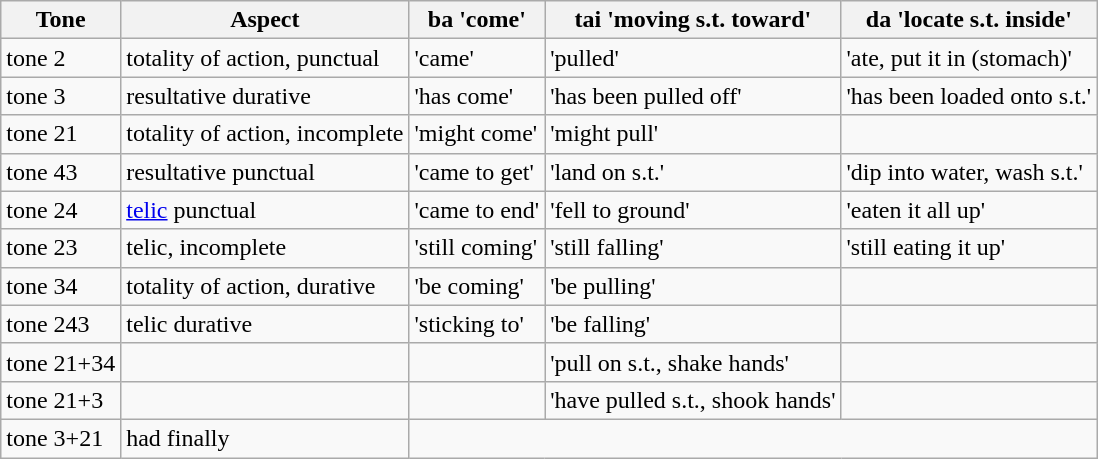<table class="wikitable">
<tr>
<th>Tone</th>
<th>Aspect</th>
<th>ba 'come'</th>
<th>tai 'moving s.t. toward'</th>
<th>da 'locate s.t. inside'</th>
</tr>
<tr>
<td>tone 2</td>
<td>totality of action, punctual</td>
<td> 'came'</td>
<td> 'pulled'</td>
<td> 'ate, put it in (stomach)'</td>
</tr>
<tr>
<td>tone 3</td>
<td>resultative durative</td>
<td> 'has come'</td>
<td> 'has been pulled off'</td>
<td> 'has been loaded onto s.t.'</td>
</tr>
<tr>
<td>tone 21</td>
<td>totality of action, incomplete</td>
<td> 'might come'</td>
<td> 'might pull'</td>
<td></td>
</tr>
<tr>
<td>tone 43</td>
<td>resultative punctual</td>
<td> 'came to get'</td>
<td> 'land on s.t.'</td>
<td> 'dip into water, wash s.t.'</td>
</tr>
<tr>
<td>tone 24</td>
<td><a href='#'>telic</a> punctual</td>
<td> 'came to end'</td>
<td> 'fell to ground'</td>
<td> 'eaten it all up'</td>
</tr>
<tr>
<td>tone 23</td>
<td>telic, incomplete</td>
<td> 'still coming'</td>
<td> 'still falling'</td>
<td> 'still eating it up'</td>
</tr>
<tr>
<td>tone 34</td>
<td>totality of action, durative</td>
<td> 'be coming'</td>
<td> 'be pulling'</td>
<td></td>
</tr>
<tr>
<td>tone 243</td>
<td>telic durative</td>
<td> 'sticking to'</td>
<td> 'be falling'</td>
<td></td>
</tr>
<tr>
<td>tone 21+34</td>
<td></td>
<td></td>
<td> 'pull on s.t., shake hands'</td>
<td></td>
</tr>
<tr>
<td>tone 21+3</td>
<td></td>
<td></td>
<td> 'have pulled s.t., shook hands'</td>
<td></td>
</tr>
<tr>
<td>tone 3+21</td>
<td>had finally</td>
</tr>
</table>
